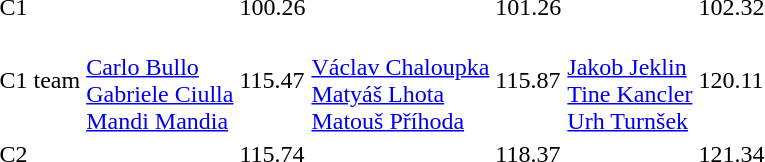<table>
<tr>
<td>C1</td>
<td></td>
<td>100.26</td>
<td></td>
<td>101.26</td>
<td></td>
<td>102.32</td>
</tr>
<tr>
<td>C1 team</td>
<td><br><a href='#'>Carlo Bullo</a><br><a href='#'>Gabriele Ciulla</a><br><a href='#'>Mandi Mandia</a></td>
<td>115.47</td>
<td><br><a href='#'>Václav Chaloupka</a><br><a href='#'>Matyáš Lhota</a><br><a href='#'>Matouš Příhoda</a></td>
<td>115.87</td>
<td><br><a href='#'>Jakob Jeklin</a><br><a href='#'>Tine Kancler</a><br><a href='#'>Urh Turnšek</a></td>
<td>120.11</td>
</tr>
<tr>
<td>C2</td>
<td></td>
<td>115.74</td>
<td></td>
<td>118.37</td>
<td></td>
<td>121.34</td>
</tr>
</table>
